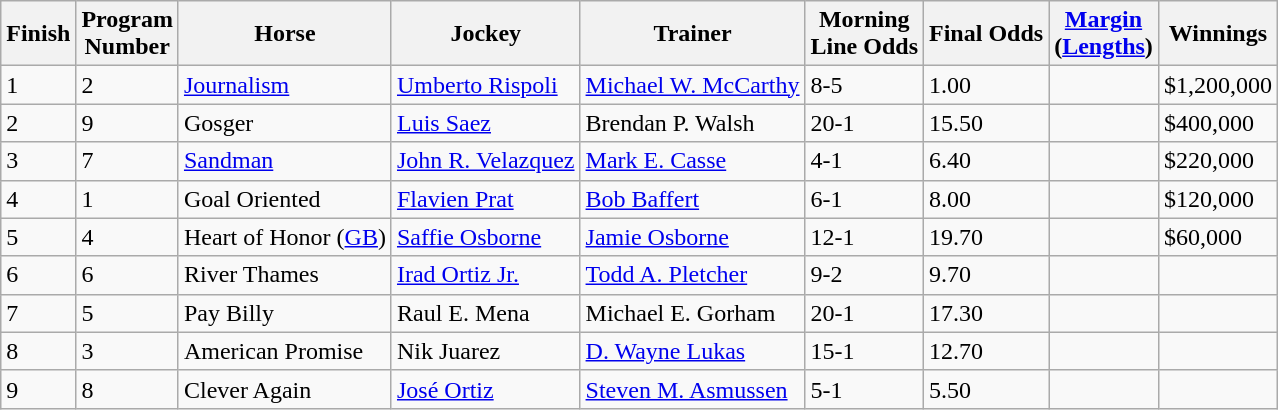<table class="wikitable sortable">
<tr>
<th scope="col">Finish</th>
<th scope="col">Program<br>Number</th>
<th scope="col">Horse</th>
<th scope="col">Jockey</th>
<th scope="col">Trainer</th>
<th scope="col">Morning<br>Line Odds</th>
<th scope="col">Final Odds</th>
<th scope="col"><a href='#'>Margin</a><br>(<a href='#'>Lengths</a>)</th>
<th scope="col">Winnings</th>
</tr>
<tr>
<td>1</td>
<td>2</td>
<td><a href='#'>Journalism</a></td>
<td><a href='#'>Umberto Rispoli</a></td>
<td><a href='#'>Michael W. McCarthy</a></td>
<td>8-5</td>
<td>1.00</td>
<td></td>
<td>$1,200,000</td>
</tr>
<tr>
<td>2</td>
<td>9</td>
<td>Gosger</td>
<td><a href='#'>Luis Saez</a></td>
<td>Brendan P. Walsh</td>
<td>20-1</td>
<td>15.50</td>
<td></td>
<td>$400,000</td>
</tr>
<tr>
<td>3</td>
<td>7</td>
<td><a href='#'>Sandman</a></td>
<td><a href='#'>John R. Velazquez</a></td>
<td><a href='#'>Mark E. Casse</a></td>
<td>4-1</td>
<td>6.40</td>
<td></td>
<td>$220,000</td>
</tr>
<tr>
<td>4</td>
<td>1</td>
<td>Goal Oriented</td>
<td><a href='#'>Flavien Prat</a></td>
<td><a href='#'>Bob Baffert</a></td>
<td>6-1</td>
<td>8.00</td>
<td></td>
<td>$120,000</td>
</tr>
<tr>
<td>5</td>
<td>4</td>
<td>Heart of Honor (<a href='#'>GB</a>)</td>
<td><a href='#'>Saffie Osborne</a></td>
<td><a href='#'>Jamie Osborne</a></td>
<td>12-1</td>
<td>19.70</td>
<td></td>
<td>$60,000</td>
</tr>
<tr>
<td>6</td>
<td>6</td>
<td>River Thames</td>
<td><a href='#'>Irad Ortiz Jr.</a></td>
<td><a href='#'>Todd A. Pletcher</a></td>
<td>9-2</td>
<td>9.70</td>
<td></td>
<td></td>
</tr>
<tr>
<td>7</td>
<td>5</td>
<td>Pay Billy</td>
<td>Raul E. Mena</td>
<td>Michael E. Gorham</td>
<td>20-1</td>
<td>17.30</td>
<td></td>
<td></td>
</tr>
<tr>
<td>8</td>
<td>3</td>
<td>American Promise</td>
<td>Nik Juarez</td>
<td><a href='#'>D. Wayne Lukas</a></td>
<td>15-1</td>
<td>12.70</td>
<td></td>
<td></td>
</tr>
<tr>
<td>9</td>
<td>8</td>
<td>Clever Again</td>
<td><a href='#'>José Ortiz</a></td>
<td><a href='#'>Steven M. Asmussen</a></td>
<td>5-1</td>
<td>5.50</td>
<td></td>
<td></td>
</tr>
</table>
